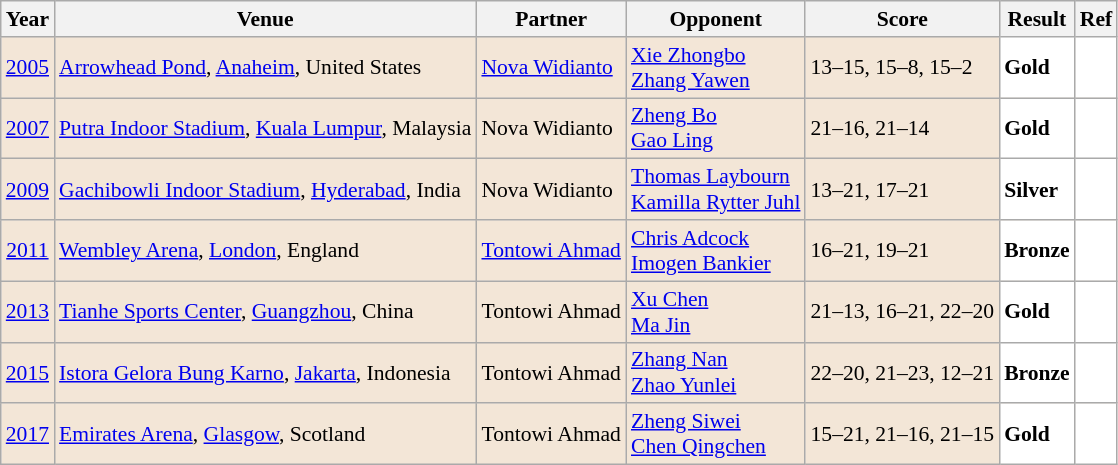<table class="sortable wikitable" style="font-size: 90%">
<tr>
<th>Year</th>
<th>Venue</th>
<th>Partner</th>
<th>Opponent</th>
<th>Score</th>
<th>Result</th>
<th>Ref</th>
</tr>
<tr style="background:#F3E6D7">
<td align="center"><a href='#'>2005</a></td>
<td align="left"><a href='#'>Arrowhead Pond</a>, <a href='#'>Anaheim</a>, United States</td>
<td align="left"> <a href='#'>Nova Widianto</a></td>
<td align="left"> <a href='#'>Xie Zhongbo</a> <br>  <a href='#'>Zhang Yawen</a></td>
<td align="left">13–15, 15–8, 15–2</td>
<td style="text-align:left; background:white"> <strong>Gold</strong></td>
<td style="text-align:center; background:white"></td>
</tr>
<tr style="background:#F3E6D7">
<td align="center"><a href='#'>2007</a></td>
<td align="left"><a href='#'>Putra Indoor Stadium</a>, <a href='#'>Kuala Lumpur</a>, Malaysia</td>
<td align="left"> Nova Widianto</td>
<td align="left"> <a href='#'>Zheng Bo</a> <br>  <a href='#'>Gao Ling</a></td>
<td align="left">21–16, 21–14</td>
<td style="text-align:left; background:white"> <strong>Gold</strong></td>
<td style="text-align:center; background:white"></td>
</tr>
<tr style="background:#F3E6D7">
<td align="center"><a href='#'>2009</a></td>
<td align="left"><a href='#'>Gachibowli Indoor Stadium</a>, <a href='#'>Hyderabad</a>, India</td>
<td align="left"> Nova Widianto</td>
<td align="left"> <a href='#'>Thomas Laybourn</a> <br>  <a href='#'>Kamilla Rytter Juhl</a></td>
<td align="left">13–21, 17–21</td>
<td style="text-align:left; background:white"> <strong>Silver</strong></td>
<td style="text-align:center; background:white"></td>
</tr>
<tr style="background:#F3E6D7">
<td align="center"><a href='#'>2011</a></td>
<td align="left"><a href='#'>Wembley Arena</a>, <a href='#'>London</a>, England</td>
<td align="left"> <a href='#'>Tontowi Ahmad</a></td>
<td align="left"> <a href='#'>Chris Adcock</a> <br>  <a href='#'>Imogen Bankier</a></td>
<td align="left">16–21, 19–21</td>
<td style="text-align:left; background:white"> <strong>Bronze</strong></td>
<td style="text-align:center; background:white"></td>
</tr>
<tr style="background:#F3E6D7">
<td align="center"><a href='#'>2013</a></td>
<td align="left"><a href='#'>Tianhe Sports Center</a>, <a href='#'>Guangzhou</a>, China</td>
<td align="left"> Tontowi Ahmad</td>
<td align="left"> <a href='#'>Xu Chen</a> <br>  <a href='#'>Ma Jin</a></td>
<td align="left">21–13, 16–21, 22–20</td>
<td style="text-align:left; background:white"> <strong>Gold</strong></td>
<td style="text-align:center; background:white"></td>
</tr>
<tr style="background:#F3E6D7">
<td align="center"><a href='#'>2015</a></td>
<td align="left"><a href='#'>Istora Gelora Bung Karno</a>, <a href='#'>Jakarta</a>, Indonesia</td>
<td align="left"> Tontowi Ahmad</td>
<td align="left"> <a href='#'>Zhang Nan</a> <br>  <a href='#'>Zhao Yunlei</a></td>
<td align="left">22–20, 21–23, 12–21</td>
<td style="text-align:left; background:white"> <strong>Bronze</strong></td>
<td style="text-align:center; background:white"></td>
</tr>
<tr style="background:#F3E6D7">
<td align="center"><a href='#'>2017</a></td>
<td align="left"><a href='#'>Emirates Arena</a>, <a href='#'>Glasgow</a>, Scotland</td>
<td align="left"> Tontowi Ahmad</td>
<td align="left"> <a href='#'>Zheng Siwei</a> <br>  <a href='#'>Chen Qingchen</a></td>
<td align="left">15–21, 21–16, 21–15</td>
<td style="text-align:left; background:white"> <strong>Gold</strong></td>
<td style="text-align:center; background:white"></td>
</tr>
</table>
